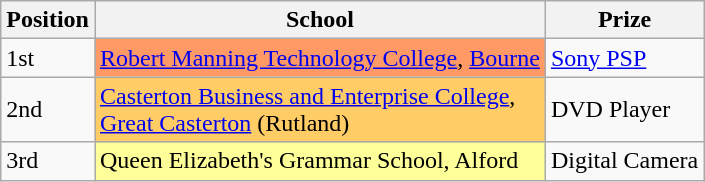<table class="wikitable">
<tr>
<th>Position</th>
<th>School</th>
<th>Prize</th>
</tr>
<tr>
<td>1st</td>
<td style="background-color:#FF9966;"><a href='#'>Robert Manning Technology College</a>, <a href='#'>Bourne</a></td>
<td><a href='#'>Sony PSP</a></td>
</tr>
<tr>
<td>2nd</td>
<td style="background-color:#FFCC66;"><a href='#'>Casterton Business and Enterprise College</a>,<br><a href='#'>Great Casterton</a> (Rutland)</td>
<td>DVD Player</td>
</tr>
<tr>
<td>3rd</td>
<td style="background-color:#FFFF99;">Queen Elizabeth's Grammar School, Alford</td>
<td>Digital Camera</td>
</tr>
</table>
